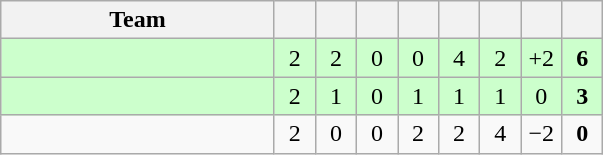<table class="wikitable" style="text-align:center;">
<tr>
<th width=175>Team</th>
<th width=20></th>
<th width=20></th>
<th width=20></th>
<th width=20></th>
<th width=20></th>
<th width=20></th>
<th width=20></th>
<th width=20></th>
</tr>
<tr bgcolor=ccffcc>
<td style="text-align:left;"></td>
<td>2</td>
<td>2</td>
<td>0</td>
<td>0</td>
<td>4</td>
<td>2</td>
<td>+2</td>
<td><strong>6</strong></td>
</tr>
<tr bgcolor=ccffcc>
<td style="text-align:left;"></td>
<td>2</td>
<td>1</td>
<td>0</td>
<td>1</td>
<td>1</td>
<td>1</td>
<td>0</td>
<td><strong>3</strong></td>
</tr>
<tr>
<td style="text-align:left;"></td>
<td>2</td>
<td>0</td>
<td>0</td>
<td>2</td>
<td>2</td>
<td>4</td>
<td>−2</td>
<td><strong>0</strong></td>
</tr>
</table>
